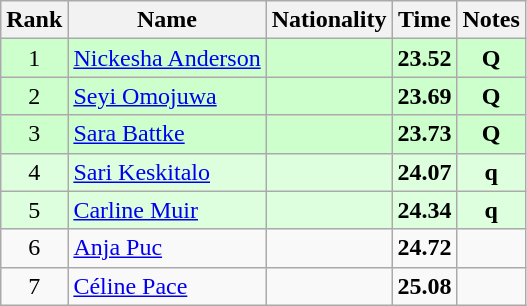<table class="wikitable sortable" style="text-align:center">
<tr>
<th>Rank</th>
<th>Name</th>
<th>Nationality</th>
<th>Time</th>
<th>Notes</th>
</tr>
<tr bgcolor=ccffcc>
<td>1</td>
<td align=left><a href='#'>Nickesha Anderson</a></td>
<td align=left></td>
<td><strong>23.52</strong></td>
<td><strong>Q</strong></td>
</tr>
<tr bgcolor=ccffcc>
<td>2</td>
<td align=left><a href='#'>Seyi Omojuwa</a></td>
<td align=left></td>
<td><strong>23.69</strong></td>
<td><strong>Q</strong></td>
</tr>
<tr bgcolor=ccffcc>
<td>3</td>
<td align=left><a href='#'>Sara Battke</a></td>
<td align=left></td>
<td><strong>23.73</strong></td>
<td><strong>Q</strong></td>
</tr>
<tr bgcolor=ddffdd>
<td>4</td>
<td align=left><a href='#'>Sari Keskitalo</a></td>
<td align=left></td>
<td><strong>24.07</strong></td>
<td><strong>q</strong></td>
</tr>
<tr bgcolor=ddffdd>
<td>5</td>
<td align=left><a href='#'>Carline Muir</a></td>
<td align=left></td>
<td><strong>24.34</strong></td>
<td><strong>q</strong></td>
</tr>
<tr>
<td>6</td>
<td align=left><a href='#'>Anja Puc</a></td>
<td align=left></td>
<td><strong>24.72</strong></td>
<td></td>
</tr>
<tr>
<td>7</td>
<td align=left><a href='#'>Céline Pace</a></td>
<td align=left></td>
<td><strong>25.08</strong></td>
<td></td>
</tr>
</table>
